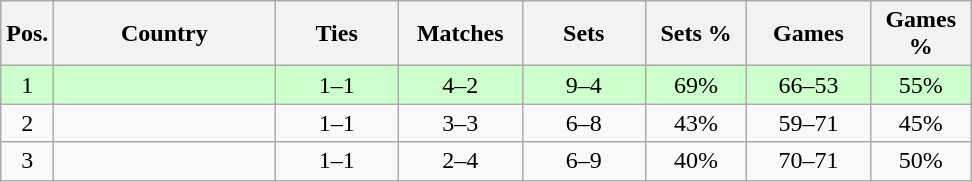<table class="wikitable nowrap" style=text-align:center>
<tr>
<th>Pos.</th>
<th width=140>Country</th>
<th width=75>Ties</th>
<th width=75>Matches</th>
<th width=75>Sets</th>
<th width=60>Sets %</th>
<th width=75>Games</th>
<th width=60>Games %</th>
</tr>
<tr bgcolor=#CCFFCC>
<td>1</td>
<td align=left></td>
<td>1–1</td>
<td>4–2</td>
<td>9–4</td>
<td>69%</td>
<td>66–53</td>
<td>55%</td>
</tr>
<tr>
<td>2</td>
<td align=left></td>
<td>1–1</td>
<td>3–3</td>
<td>6–8</td>
<td>43%</td>
<td>59–71</td>
<td>45%</td>
</tr>
<tr>
<td>3</td>
<td align=left></td>
<td>1–1</td>
<td>2–4</td>
<td>6–9</td>
<td>40%</td>
<td>70–71</td>
<td>50%</td>
</tr>
</table>
